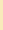<table class="toccolours" style="float:right; margin:0 0 1em 1em;">
<tr>
<td style="background:#f8eaba; text-align:center;"><br><div></div></td>
</tr>
<tr>
<td><br></td>
</tr>
<tr>
</tr>
</table>
